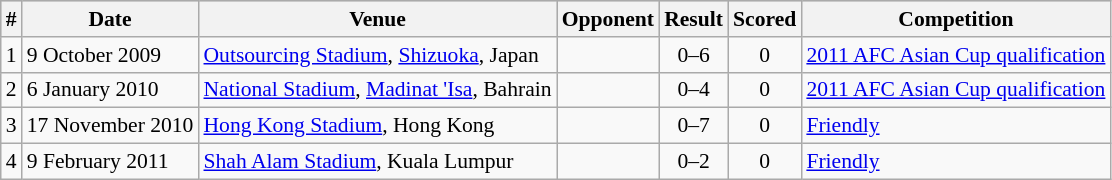<table class="wikitable" style="font-size:90%; text-align: left;">
<tr bgcolor="#CCCCCC" align="center">
<th>#</th>
<th>Date</th>
<th>Venue</th>
<th>Opponent</th>
<th>Result</th>
<th>Scored</th>
<th>Competition</th>
</tr>
<tr>
<td>1</td>
<td>9 October 2009</td>
<td><a href='#'>Outsourcing Stadium</a>, <a href='#'>Shizuoka</a>, Japan</td>
<td></td>
<td align=center>0–6</td>
<td align=center>0</td>
<td><a href='#'>2011 AFC Asian Cup qualification</a></td>
</tr>
<tr>
<td>2</td>
<td>6 January 2010</td>
<td><a href='#'>National Stadium</a>, <a href='#'>Madinat 'Isa</a>, Bahrain</td>
<td></td>
<td align=center>0–4</td>
<td align=center>0</td>
<td><a href='#'>2011 AFC Asian Cup qualification</a></td>
</tr>
<tr>
<td>3</td>
<td>17 November 2010</td>
<td><a href='#'>Hong Kong Stadium</a>, Hong Kong</td>
<td></td>
<td align=center>0–7</td>
<td align=center>0</td>
<td><a href='#'>Friendly</a></td>
</tr>
<tr>
<td>4</td>
<td>9 February 2011</td>
<td><a href='#'>Shah Alam Stadium</a>, Kuala Lumpur</td>
<td></td>
<td align=center>0–2</td>
<td align=center>0</td>
<td><a href='#'>Friendly</a></td>
</tr>
</table>
